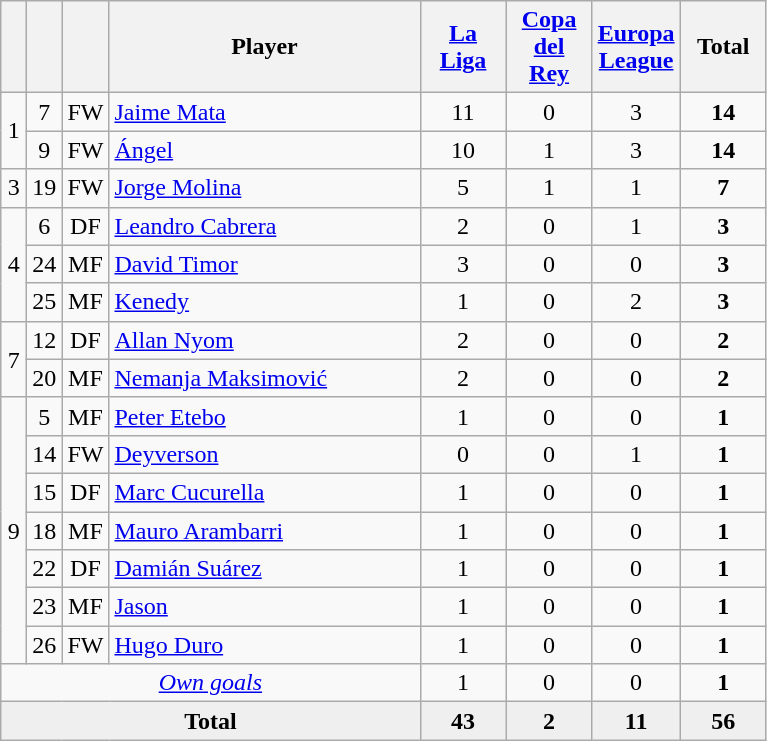<table class="wikitable sortable" style="text-align:center;">
<tr>
<th width=10></th>
<th width=10></th>
<th width=10></th>
<th width=200>Player</th>
<th width=50><a href='#'>La Liga</a></th>
<th width=50><a href='#'>Copa del Rey</a></th>
<th width=50><a href='#'>Europa League</a></th>
<th width=50>Total</th>
</tr>
<tr>
<td rowspan=2>1</td>
<td>7</td>
<td>FW</td>
<td align=left> <a href='#'>Jaime Mata</a></td>
<td>11</td>
<td>0</td>
<td>3</td>
<td><strong>14</strong></td>
</tr>
<tr>
<td>9</td>
<td>FW</td>
<td align=left> <a href='#'>Ángel</a></td>
<td>10</td>
<td>1</td>
<td>3</td>
<td><strong>14</strong></td>
</tr>
<tr>
<td>3</td>
<td>19</td>
<td>FW</td>
<td align=left> <a href='#'>Jorge Molina</a></td>
<td>5</td>
<td>1</td>
<td>1</td>
<td><strong>7</strong></td>
</tr>
<tr>
<td rowspan="3">4</td>
<td>6</td>
<td>DF</td>
<td align=left> <a href='#'>Leandro Cabrera</a></td>
<td>2</td>
<td>0</td>
<td>1</td>
<td><strong>3</strong></td>
</tr>
<tr>
<td>24</td>
<td>MF</td>
<td align=left> <a href='#'>David Timor</a></td>
<td>3</td>
<td>0</td>
<td>0</td>
<td><strong>3</strong></td>
</tr>
<tr>
<td>25</td>
<td>MF</td>
<td align=left> <a href='#'>Kenedy</a></td>
<td>1</td>
<td>0</td>
<td>2</td>
<td><strong>3</strong></td>
</tr>
<tr>
<td rowspan="2">7</td>
<td>12</td>
<td>DF</td>
<td align=left> <a href='#'>Allan Nyom</a></td>
<td>2</td>
<td>0</td>
<td>0</td>
<td><strong>2</strong></td>
</tr>
<tr>
<td>20</td>
<td>MF</td>
<td align=left> <a href='#'>Nemanja Maksimović</a></td>
<td>2</td>
<td>0</td>
<td>0</td>
<td><strong>2</strong></td>
</tr>
<tr>
<td rowspan="7">9</td>
<td>5</td>
<td>MF</td>
<td align=left> <a href='#'>Peter Etebo</a></td>
<td>1</td>
<td>0</td>
<td>0</td>
<td><strong>1</strong></td>
</tr>
<tr>
<td>14</td>
<td>FW</td>
<td align=left> <a href='#'>Deyverson</a></td>
<td>0</td>
<td>0</td>
<td>1</td>
<td><strong>1</strong></td>
</tr>
<tr>
<td>15</td>
<td>DF</td>
<td align=left> <a href='#'>Marc Cucurella</a></td>
<td>1</td>
<td>0</td>
<td>0</td>
<td><strong>1</strong></td>
</tr>
<tr>
<td>18</td>
<td>MF</td>
<td align=left> <a href='#'>Mauro Arambarri</a></td>
<td>1</td>
<td>0</td>
<td>0</td>
<td><strong>1</strong></td>
</tr>
<tr>
<td>22</td>
<td>DF</td>
<td align=left> <a href='#'>Damián Suárez</a></td>
<td>1</td>
<td>0</td>
<td>0</td>
<td><strong>1</strong></td>
</tr>
<tr>
<td>23</td>
<td>MF</td>
<td align=left> <a href='#'>Jason</a></td>
<td>1</td>
<td>0</td>
<td>0</td>
<td><strong>1</strong></td>
</tr>
<tr>
<td>26</td>
<td>FW</td>
<td align=left> <a href='#'>Hugo Duro</a></td>
<td>1</td>
<td>0</td>
<td>0</td>
<td><strong>1</strong></td>
</tr>
<tr>
<td colspan="4"><a href='#'><em>Own goals</em></a></td>
<td>1</td>
<td>0</td>
<td>0</td>
<td><strong>1</strong></td>
</tr>
<tr bgcolor="#EFEFEF">
<td colspan=4><strong>Total</strong></td>
<td><strong>43</strong></td>
<td><strong>2</strong></td>
<td><strong>11</strong></td>
<td><strong>56</strong></td>
</tr>
</table>
